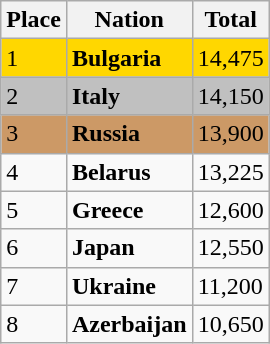<table class="wikitable">
<tr>
<th>Place</th>
<th>Nation</th>
<th>Total</th>
</tr>
<tr bgcolor=gold>
<td>1</td>
<td> <strong>Bulgaria</strong></td>
<td>14,475</td>
</tr>
<tr bgcolor=silver>
<td>2</td>
<td> <strong>Italy</strong></td>
<td>14,150</td>
</tr>
<tr bgcolor=cc9966>
<td>3</td>
<td> <strong>Russia</strong></td>
<td>13,900</td>
</tr>
<tr>
<td>4</td>
<td> <strong>Belarus</strong></td>
<td>13,225</td>
</tr>
<tr>
<td>5</td>
<td> <strong>Greece</strong></td>
<td>12,600</td>
</tr>
<tr>
<td>6</td>
<td> <strong>Japan</strong></td>
<td>12,550</td>
</tr>
<tr>
<td>7</td>
<td> <strong>Ukraine</strong></td>
<td>11,200</td>
</tr>
<tr>
<td>8</td>
<td> <strong>Azerbaijan</strong></td>
<td>10,650</td>
</tr>
</table>
